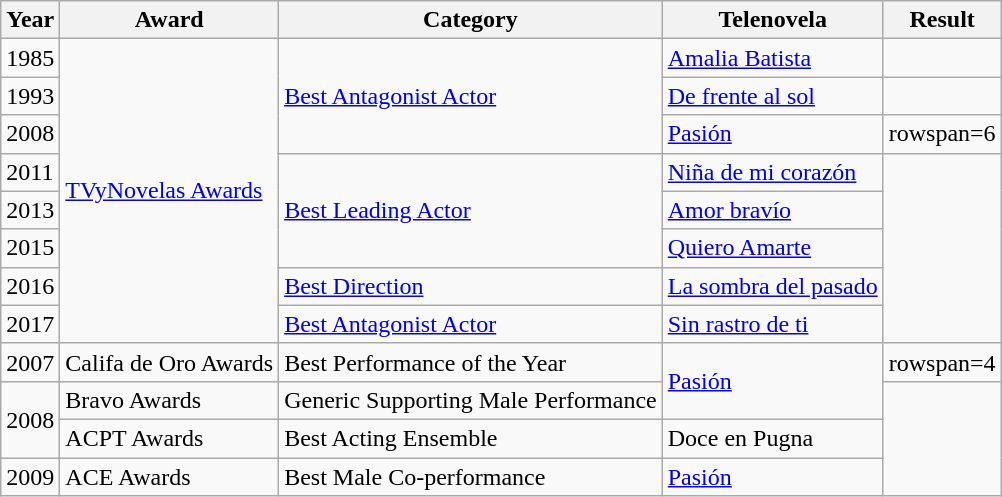<table class="wikitable">
<tr>
<th>Year</th>
<th>Award</th>
<th>Category</th>
<th>Telenovela</th>
<th>Result</th>
</tr>
<tr>
<td>1985</td>
<td rowspan=8><a href='#'>TVyNovelas Awards</a></td>
<td rowspan=3><a href='#'>Best Antagonist Actor</a></td>
<td><a href='#'>Amalia Batista</a></td>
<td></td>
</tr>
<tr>
<td>1993</td>
<td><a href='#'>De frente al sol</a></td>
<td></td>
</tr>
<tr>
<td>2008</td>
<td><a href='#'>Pasión</a></td>
<td>rowspan=6 </td>
</tr>
<tr>
<td>2011</td>
<td rowspan=3><a href='#'>Best Leading Actor</a></td>
<td><a href='#'>Niña de mi corazón</a></td>
</tr>
<tr>
<td>2013</td>
<td><a href='#'>Amor bravío</a></td>
</tr>
<tr>
<td>2015</td>
<td><a href='#'>Quiero Amarte</a></td>
</tr>
<tr>
<td>2016</td>
<td><a href='#'>Best Direction</a></td>
<td><a href='#'>La sombra del pasado</a></td>
</tr>
<tr>
<td>2017</td>
<td><a href='#'>Best Antagonist Actor</a></td>
<td><a href='#'>Sin rastro de ti</a></td>
</tr>
<tr>
<td>2007</td>
<td>Califa de Oro Awards</td>
<td>Best Performance of the Year</td>
<td rowspan=2><a href='#'>Pasión</a></td>
<td>rowspan=4 </td>
</tr>
<tr>
<td rowspan=2>2008</td>
<td>Bravo Awards</td>
<td>Generic Supporting Male Performance</td>
</tr>
<tr>
<td>ACPT Awards</td>
<td>Best Acting Ensemble</td>
<td>Doce en Pugna</td>
</tr>
<tr>
<td>2009</td>
<td>ACE Awards</td>
<td>Best Male Co-performance</td>
<td><a href='#'>Pasión</a></td>
</tr>
</table>
